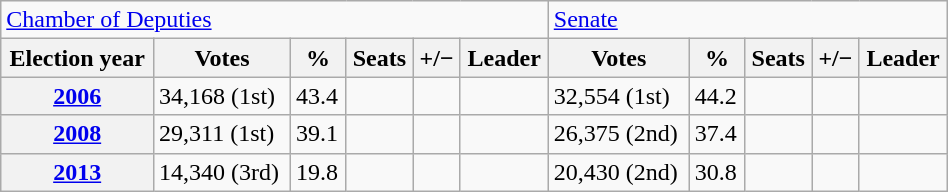<table class=wikitable style="width:50%; border:1px #AAAAFF solid">
<tr>
<td colspan=6><a href='#'>Chamber of Deputies</a></td>
<td colspan=6><a href='#'>Senate</a></td>
</tr>
<tr>
<th>Election year</th>
<th>Votes</th>
<th>%</th>
<th>Seats</th>
<th>+/−</th>
<th>Leader</th>
<th>Votes</th>
<th>%</th>
<th>Seats</th>
<th>+/−</th>
<th>Leader</th>
</tr>
<tr>
<th><a href='#'>2006</a></th>
<td>34,168 (1st)</td>
<td>43.4</td>
<td></td>
<td></td>
<td></td>
<td>32,554 (1st)</td>
<td>44.2</td>
<td></td>
<td></td>
<td></td>
</tr>
<tr>
<th><a href='#'>2008</a></th>
<td>29,311 (1st)</td>
<td>39.1</td>
<td></td>
<td></td>
<td></td>
<td>26,375 (2nd)</td>
<td>37.4</td>
<td></td>
<td></td>
<td></td>
</tr>
<tr>
<th><a href='#'>2013</a></th>
<td>14,340 (3rd)</td>
<td>19.8</td>
<td></td>
<td></td>
<td></td>
<td>20,430 (2nd)</td>
<td>30.8</td>
<td></td>
<td></td>
<td></td>
</tr>
</table>
